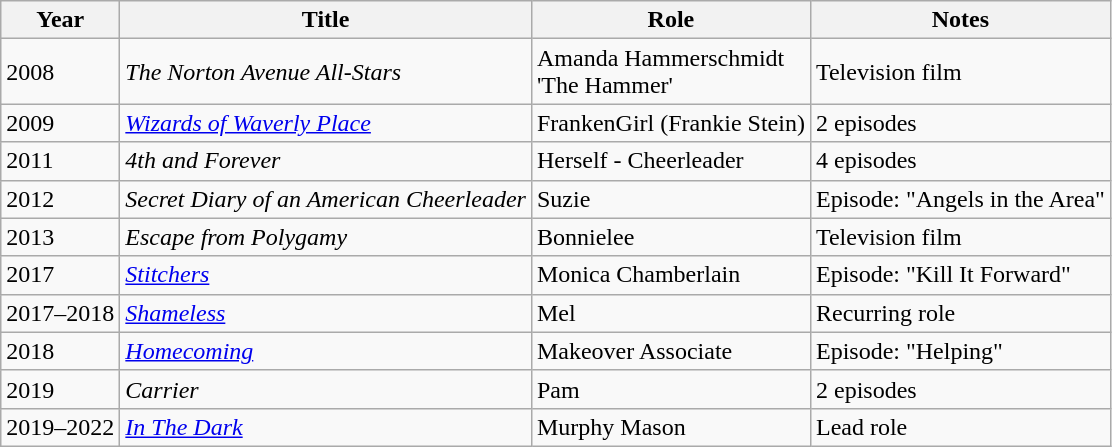<table class="wikitable sortable">
<tr>
<th scope="col">Year</th>
<th scope="col">Title</th>
<th scope="col">Role</th>
<th scope="col" class="unsortable">Notes</th>
</tr>
<tr>
<td>2008</td>
<td><em>The Norton Avenue All-Stars</em></td>
<td>Amanda Hammerschmidt<br>'The Hammer'</td>
<td>Television film</td>
</tr>
<tr>
<td>2009</td>
<td><em><a href='#'>Wizards of Waverly Place</a></em></td>
<td>FrankenGirl (Frankie Stein)</td>
<td>2 episodes</td>
</tr>
<tr>
<td>2011</td>
<td><em>4th and Forever</em></td>
<td>Herself - Cheerleader</td>
<td>4 episodes</td>
</tr>
<tr>
<td>2012</td>
<td><em>Secret Diary of an American Cheerleader</em></td>
<td>Suzie</td>
<td>Episode: "Angels in the Area"</td>
</tr>
<tr>
<td>2013</td>
<td><em>Escape from Polygamy</em></td>
<td>Bonnielee</td>
<td>Television film</td>
</tr>
<tr>
<td>2017</td>
<td><em><a href='#'>Stitchers</a></em></td>
<td>Monica Chamberlain</td>
<td>Episode: "Kill It Forward"</td>
</tr>
<tr>
<td>2017–2018</td>
<td><em><a href='#'>Shameless</a></em></td>
<td>Mel</td>
<td>Recurring role</td>
</tr>
<tr>
<td>2018</td>
<td><em><a href='#'>Homecoming</a></em></td>
<td>Makeover Associate</td>
<td>Episode: "Helping"</td>
</tr>
<tr>
<td>2019</td>
<td><em>Carrier</em></td>
<td>Pam</td>
<td>2 episodes</td>
</tr>
<tr>
<td>2019–2022</td>
<td><em><a href='#'>In The Dark</a></em></td>
<td>Murphy Mason</td>
<td>Lead role</td>
</tr>
</table>
